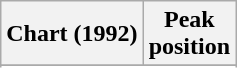<table class="wikitable sortable plainrowheaders" style="text-align:center">
<tr>
<th scope="col">Chart (1992)</th>
<th scope="col">Peak<br>position</th>
</tr>
<tr>
</tr>
<tr>
</tr>
<tr>
</tr>
<tr>
</tr>
<tr>
</tr>
<tr>
</tr>
</table>
